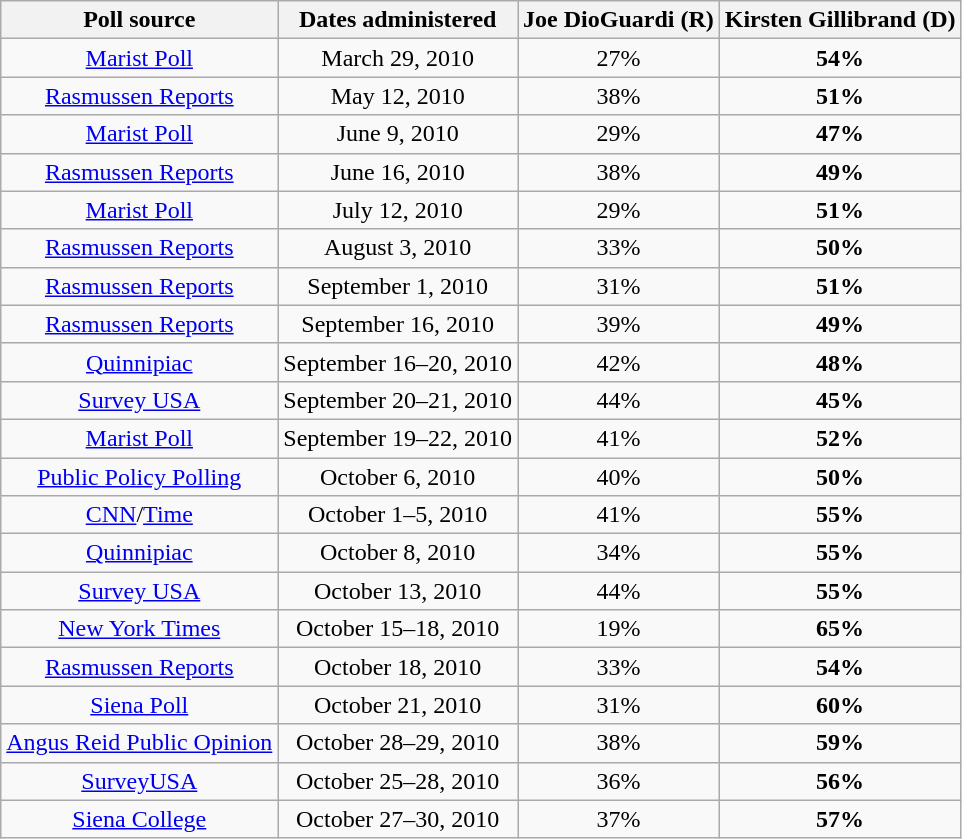<table class="wikitable" style="text-align:center">
<tr valign=bottom>
<th>Poll source</th>
<th>Dates administered</th>
<th>Joe DioGuardi (R)</th>
<th>Kirsten Gillibrand (D)</th>
</tr>
<tr>
<td><a href='#'>Marist Poll</a></td>
<td>March 29, 2010</td>
<td>27%</td>
<td><strong>54%</strong></td>
</tr>
<tr>
<td><a href='#'>Rasmussen Reports</a></td>
<td>May 12, 2010</td>
<td>38%</td>
<td><strong>51%</strong></td>
</tr>
<tr>
<td><a href='#'>Marist Poll</a></td>
<td>June 9, 2010</td>
<td>29%</td>
<td><strong>47%</strong></td>
</tr>
<tr>
<td><a href='#'>Rasmussen Reports</a></td>
<td>June 16, 2010</td>
<td>38%</td>
<td><strong>49%</strong></td>
</tr>
<tr>
<td><a href='#'>Marist Poll</a></td>
<td>July 12, 2010</td>
<td>29%</td>
<td><strong>51%</strong></td>
</tr>
<tr>
<td><a href='#'>Rasmussen Reports</a></td>
<td>August 3, 2010</td>
<td>33%</td>
<td><strong>50%</strong></td>
</tr>
<tr>
<td><a href='#'>Rasmussen Reports</a></td>
<td>September 1, 2010</td>
<td>31%</td>
<td><strong>51%</strong></td>
</tr>
<tr>
<td><a href='#'>Rasmussen Reports</a></td>
<td>September 16, 2010</td>
<td>39%</td>
<td><strong>49%</strong></td>
</tr>
<tr>
<td><a href='#'>Quinnipiac</a></td>
<td>September 16–20, 2010</td>
<td>42%</td>
<td><strong>48%</strong></td>
</tr>
<tr>
<td><a href='#'>Survey USA</a></td>
<td>September 20–21, 2010</td>
<td>44%</td>
<td><strong>45%</strong></td>
</tr>
<tr>
<td><a href='#'>Marist Poll</a></td>
<td>September 19–22, 2010</td>
<td>41%</td>
<td><strong>52%</strong></td>
</tr>
<tr>
<td><a href='#'>Public Policy Polling</a></td>
<td>October 6, 2010</td>
<td>40%</td>
<td><strong>50%</strong></td>
</tr>
<tr>
<td><a href='#'>CNN</a>/<a href='#'>Time</a></td>
<td>October 1–5, 2010</td>
<td>41%</td>
<td><strong>55%</strong></td>
</tr>
<tr>
<td><a href='#'>Quinnipiac</a></td>
<td>October 8, 2010</td>
<td>34%</td>
<td><strong>55%</strong></td>
</tr>
<tr>
<td><a href='#'>Survey USA</a></td>
<td>October 13, 2010</td>
<td>44%</td>
<td><strong>55%</strong></td>
</tr>
<tr>
<td><a href='#'>New York Times</a></td>
<td>October 15–18, 2010</td>
<td>19%</td>
<td><strong>65%</strong></td>
</tr>
<tr>
<td><a href='#'>Rasmussen Reports</a></td>
<td>October 18, 2010</td>
<td>33%</td>
<td><strong>54%</strong></td>
</tr>
<tr>
<td><a href='#'>Siena Poll</a></td>
<td>October 21, 2010</td>
<td>31%</td>
<td><strong>60%</strong></td>
</tr>
<tr>
<td><a href='#'>Angus Reid Public Opinion</a></td>
<td>October 28–29, 2010</td>
<td>38%</td>
<td><strong>59%</strong></td>
</tr>
<tr>
<td><a href='#'>SurveyUSA</a></td>
<td>October 25–28, 2010</td>
<td>36%</td>
<td><strong>56%</strong></td>
</tr>
<tr>
<td><a href='#'>Siena College</a></td>
<td>October 27–30, 2010</td>
<td>37%</td>
<td><strong>57%</strong></td>
</tr>
</table>
